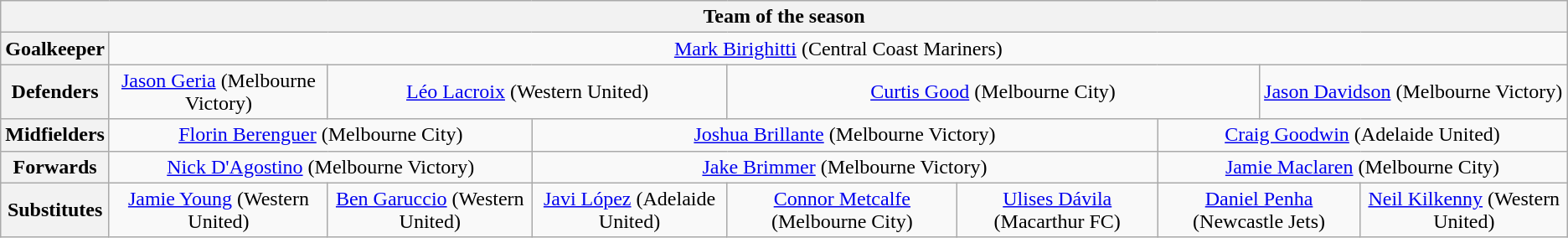<table class="wikitable" style="text-align:center">
<tr>
<th colspan="9">Team of the season</th>
</tr>
<tr>
<th>Goalkeeper</th>
<td colspan="8"> <a href='#'>Mark Birighitti</a> (Central Coast Mariners)</td>
</tr>
<tr>
<th>Defenders</th>
<td> <a href='#'>Jason Geria</a> (Melbourne Victory)</td>
<td colspan="2"> <a href='#'>Léo Lacroix</a> (Western United)</td>
<td colspan="3"> <a href='#'>Curtis Good</a> (Melbourne City)</td>
<td colspan="2"> <a href='#'>Jason Davidson</a> (Melbourne Victory)</td>
</tr>
<tr>
<th>Midfielders</th>
<td colspan="2"> <a href='#'>Florin Berenguer</a> (Melbourne City)</td>
<td colspan="3"> <a href='#'>Joshua Brillante</a> (Melbourne Victory)</td>
<td colspan="3"> <a href='#'>Craig Goodwin</a> (Adelaide United)</td>
</tr>
<tr>
<th>Forwards</th>
<td colspan="2"> <a href='#'>Nick D'Agostino</a> (Melbourne Victory)</td>
<td colspan="3"> <a href='#'>Jake Brimmer</a> (Melbourne Victory)</td>
<td colspan="3"> <a href='#'>Jamie Maclaren</a> (Melbourne City)</td>
</tr>
<tr>
<th>Substitutes</th>
<td> <a href='#'>Jamie Young</a> (Western United)</td>
<td> <a href='#'>Ben Garuccio</a> (Western United)</td>
<td> <a href='#'>Javi López</a> (Adelaide United)</td>
<td> <a href='#'>Connor Metcalfe</a> (Melbourne City)</td>
<td> <a href='#'>Ulises Dávila</a> (Macarthur FC)</td>
<td colspan="2"> <a href='#'>Daniel Penha</a> (Newcastle Jets)</td>
<td> <a href='#'>Neil Kilkenny</a> (Western United)</td>
</tr>
</table>
